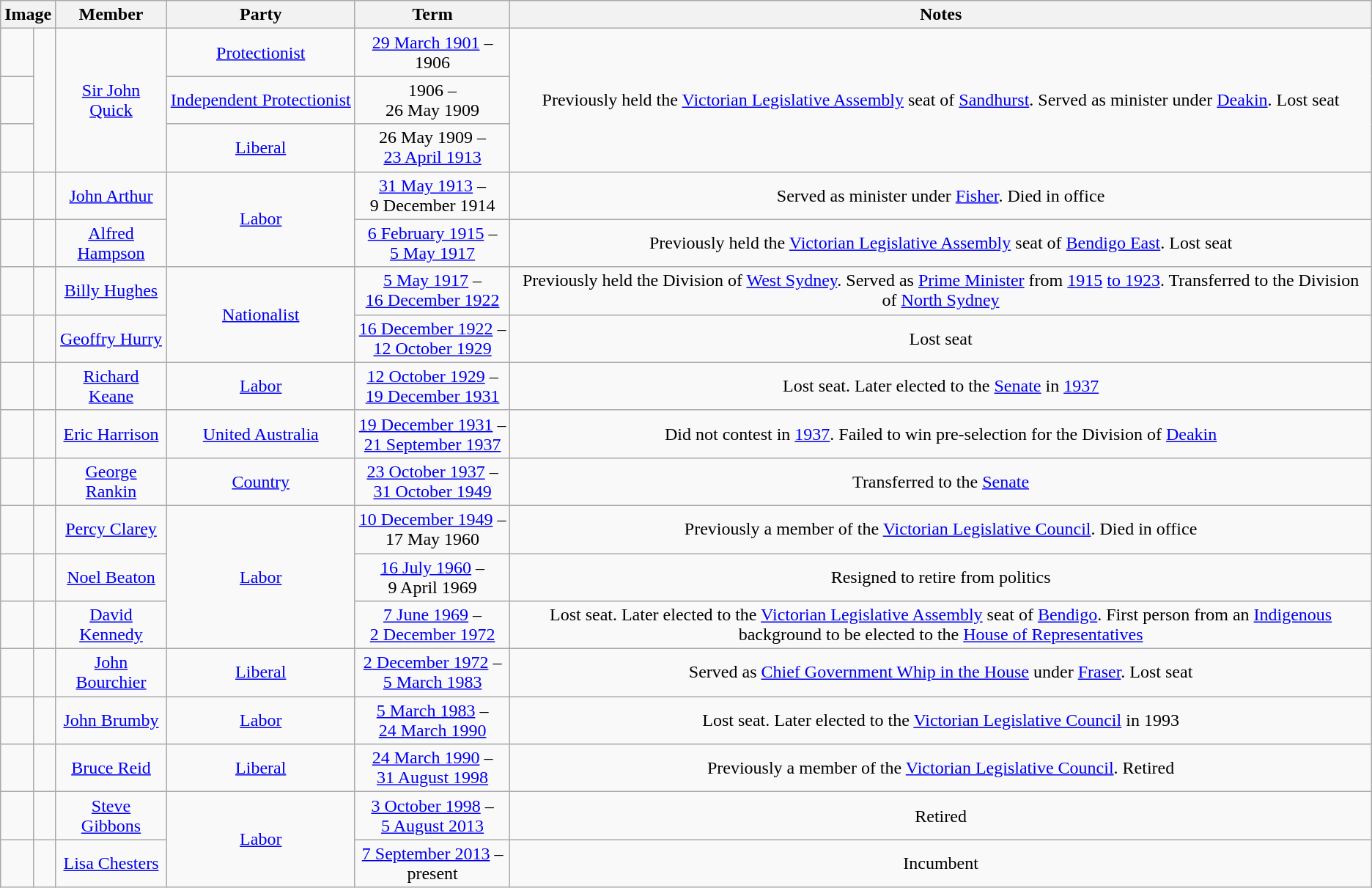<table class=wikitable style="text-align:center">
<tr>
<th colspan=2>Image</th>
<th>Member</th>
<th>Party</th>
<th>Term</th>
<th>Notes</th>
</tr>
<tr>
<td> </td>
<td rowspan=3></td>
<td rowspan=3><a href='#'>Sir John Quick</a><br></td>
<td><a href='#'>Protectionist</a></td>
<td nowrap><a href='#'>29 March 1901</a> –<br>1906</td>
<td rowspan=3>Previously held the <a href='#'>Victorian Legislative Assembly</a> seat of <a href='#'>Sandhurst</a>. Served as minister under <a href='#'>Deakin</a>. Lost seat</td>
</tr>
<tr>
<td> </td>
<td nowrap><a href='#'>Independent Protectionist</a></td>
<td nowrap>1906 –<br>26 May 1909</td>
</tr>
<tr>
<td> </td>
<td nowrap><a href='#'>Liberal</a></td>
<td nowrap>26 May 1909 –<br><a href='#'>23 April 1913</a></td>
</tr>
<tr>
<td> </td>
<td></td>
<td><a href='#'>John Arthur</a><br></td>
<td rowspan="2"><a href='#'>Labor</a></td>
<td nowrap><a href='#'>31 May 1913</a> –<br>9 December 1914</td>
<td>Served as minister under <a href='#'>Fisher</a>. Died in office</td>
</tr>
<tr>
<td> </td>
<td></td>
<td><a href='#'>Alfred Hampson</a><br></td>
<td nowrap><a href='#'>6 February 1915</a> –<br><a href='#'>5 May 1917</a></td>
<td>Previously held the <a href='#'>Victorian Legislative Assembly</a> seat of <a href='#'>Bendigo East</a>. Lost seat</td>
</tr>
<tr>
<td> </td>
<td></td>
<td><a href='#'>Billy Hughes</a><br></td>
<td rowspan="2"><a href='#'>Nationalist</a></td>
<td nowrap><a href='#'>5 May 1917</a> –<br><a href='#'>16 December 1922</a></td>
<td>Previously held the Division of <a href='#'>West Sydney</a>. Served as <a href='#'>Prime Minister</a> from <a href='#'>1915</a> <a href='#'>to 1923</a>. Transferred to the Division of <a href='#'>North Sydney</a></td>
</tr>
<tr>
<td> </td>
<td></td>
<td><a href='#'>Geoffry Hurry</a><br></td>
<td nowrap><a href='#'>16 December 1922</a> –<br><a href='#'>12 October 1929</a></td>
<td>Lost seat</td>
</tr>
<tr>
<td> </td>
<td></td>
<td><a href='#'>Richard Keane</a><br></td>
<td><a href='#'>Labor</a></td>
<td nowrap><a href='#'>12 October 1929</a> –<br><a href='#'>19 December 1931</a></td>
<td>Lost seat. Later elected to the <a href='#'>Senate</a> in <a href='#'>1937</a></td>
</tr>
<tr>
<td> </td>
<td></td>
<td><a href='#'>Eric Harrison</a><br></td>
<td><a href='#'>United Australia</a></td>
<td nowrap><a href='#'>19 December 1931</a> –<br><a href='#'>21 September 1937</a></td>
<td>Did not contest in <a href='#'>1937</a>. Failed to win pre-selection for the Division of <a href='#'>Deakin</a></td>
</tr>
<tr>
<td> </td>
<td></td>
<td><a href='#'>George Rankin</a><br></td>
<td><a href='#'>Country</a></td>
<td nowrap><a href='#'>23 October 1937</a> –<br><a href='#'>31 October 1949</a></td>
<td>Transferred to the <a href='#'>Senate</a></td>
</tr>
<tr>
<td> </td>
<td></td>
<td><a href='#'>Percy Clarey</a><br></td>
<td rowspan="3"><a href='#'>Labor</a></td>
<td nowrap><a href='#'>10 December 1949</a> –<br>17 May 1960</td>
<td>Previously a member of the <a href='#'>Victorian Legislative Council</a>. Died in office</td>
</tr>
<tr>
<td> </td>
<td></td>
<td><a href='#'>Noel Beaton</a><br></td>
<td nowrap><a href='#'>16 July 1960</a> –<br>9 April 1969</td>
<td>Resigned to retire from politics</td>
</tr>
<tr>
<td> </td>
<td></td>
<td><a href='#'>David Kennedy</a><br></td>
<td nowrap><a href='#'>7 June 1969</a> –<br><a href='#'>2 December 1972</a></td>
<td>Lost seat. Later elected to the <a href='#'>Victorian Legislative Assembly</a> seat of <a href='#'>Bendigo</a>. First person from an <a href='#'>Indigenous</a> background to be elected to the <a href='#'>House of Representatives</a></td>
</tr>
<tr>
<td> </td>
<td></td>
<td><a href='#'>John Bourchier</a><br></td>
<td><a href='#'>Liberal</a></td>
<td nowrap><a href='#'>2 December 1972</a> –<br><a href='#'>5 March 1983</a></td>
<td>Served as <a href='#'>Chief Government Whip in the House</a> under <a href='#'>Fraser</a>. Lost seat</td>
</tr>
<tr>
<td> </td>
<td></td>
<td><a href='#'>John Brumby</a><br></td>
<td><a href='#'>Labor</a></td>
<td nowrap><a href='#'>5 March 1983</a> –<br><a href='#'>24 March 1990</a></td>
<td>Lost seat. Later elected to the <a href='#'>Victorian Legislative Council</a> in 1993</td>
</tr>
<tr>
<td> </td>
<td></td>
<td><a href='#'>Bruce Reid</a><br></td>
<td><a href='#'>Liberal</a></td>
<td nowrap><a href='#'>24 March 1990</a> –<br><a href='#'>31 August 1998</a></td>
<td>Previously a member of the <a href='#'>Victorian Legislative Council</a>. Retired</td>
</tr>
<tr>
<td> </td>
<td></td>
<td><a href='#'>Steve Gibbons</a><br></td>
<td rowspan="2"><a href='#'>Labor</a></td>
<td nowrap><a href='#'>3 October 1998</a> –<br><a href='#'>5 August 2013</a></td>
<td>Retired</td>
</tr>
<tr>
<td> </td>
<td></td>
<td><a href='#'>Lisa Chesters</a><br></td>
<td nowrap><a href='#'>7 September 2013</a> –<br>present</td>
<td>Incumbent</td>
</tr>
</table>
